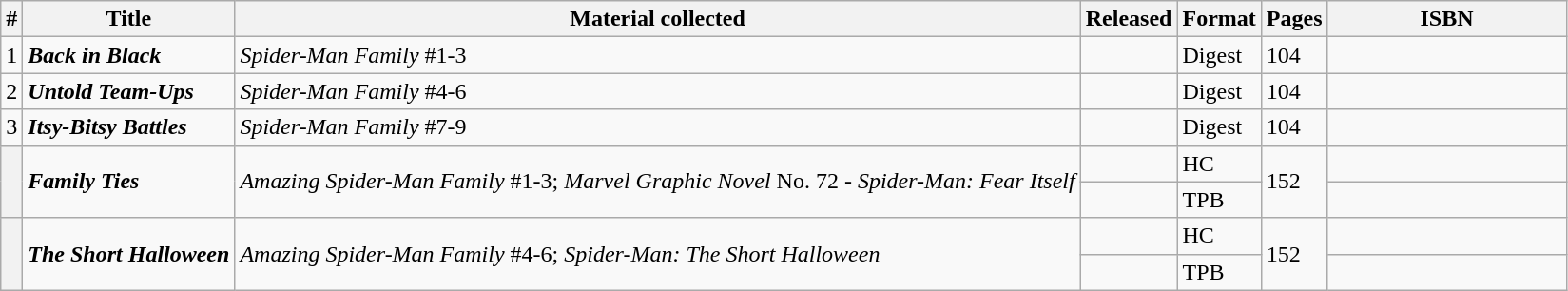<table class="wikitable sortable">
<tr>
<th>#</th>
<th>Title</th>
<th>Material collected</th>
<th>Released</th>
<th class="unsortable">Format</th>
<th>Pages</th>
<th class="unsortable" style="width: 10em;">ISBN</th>
</tr>
<tr>
<td>1</td>
<td><strong><em>Back in Black</em></strong></td>
<td><em>Spider-Man Family</em> #1-3</td>
<td></td>
<td>Digest</td>
<td>104</td>
<td></td>
</tr>
<tr>
<td>2</td>
<td><strong><em>Untold Team-Ups</em></strong></td>
<td><em>Spider-Man Family</em> #4-6</td>
<td></td>
<td>Digest</td>
<td>104</td>
<td></td>
</tr>
<tr>
<td>3</td>
<td><strong><em>Itsy-Bitsy Battles</em></strong></td>
<td><em>Spider-Man Family</em> #7-9</td>
<td></td>
<td>Digest</td>
<td>104</td>
<td></td>
</tr>
<tr>
<th style="background-color: light grey;" rowspan=2></th>
<td rowspan="2"><strong><em>Family Ties</em></strong></td>
<td rowspan="2"><em>Amazing Spider-Man Family</em> #1-3; <em>Marvel Graphic Novel</em> No. 72 - <em>Spider-Man: Fear Itself</em></td>
<td></td>
<td>HC</td>
<td rowspan="2">152</td>
<td></td>
</tr>
<tr>
<td></td>
<td>TPB</td>
<td></td>
</tr>
<tr>
<th style="background-color: light grey;" rowspan=2></th>
<td rowspan="2"><strong><em>The Short Halloween</em></strong></td>
<td rowspan="2"><em>Amazing Spider-Man Family</em> #4-6; <em>Spider-Man: The Short Halloween</em></td>
<td></td>
<td>HC</td>
<td rowspan="2">152</td>
<td></td>
</tr>
<tr>
<td></td>
<td>TPB</td>
<td></td>
</tr>
</table>
